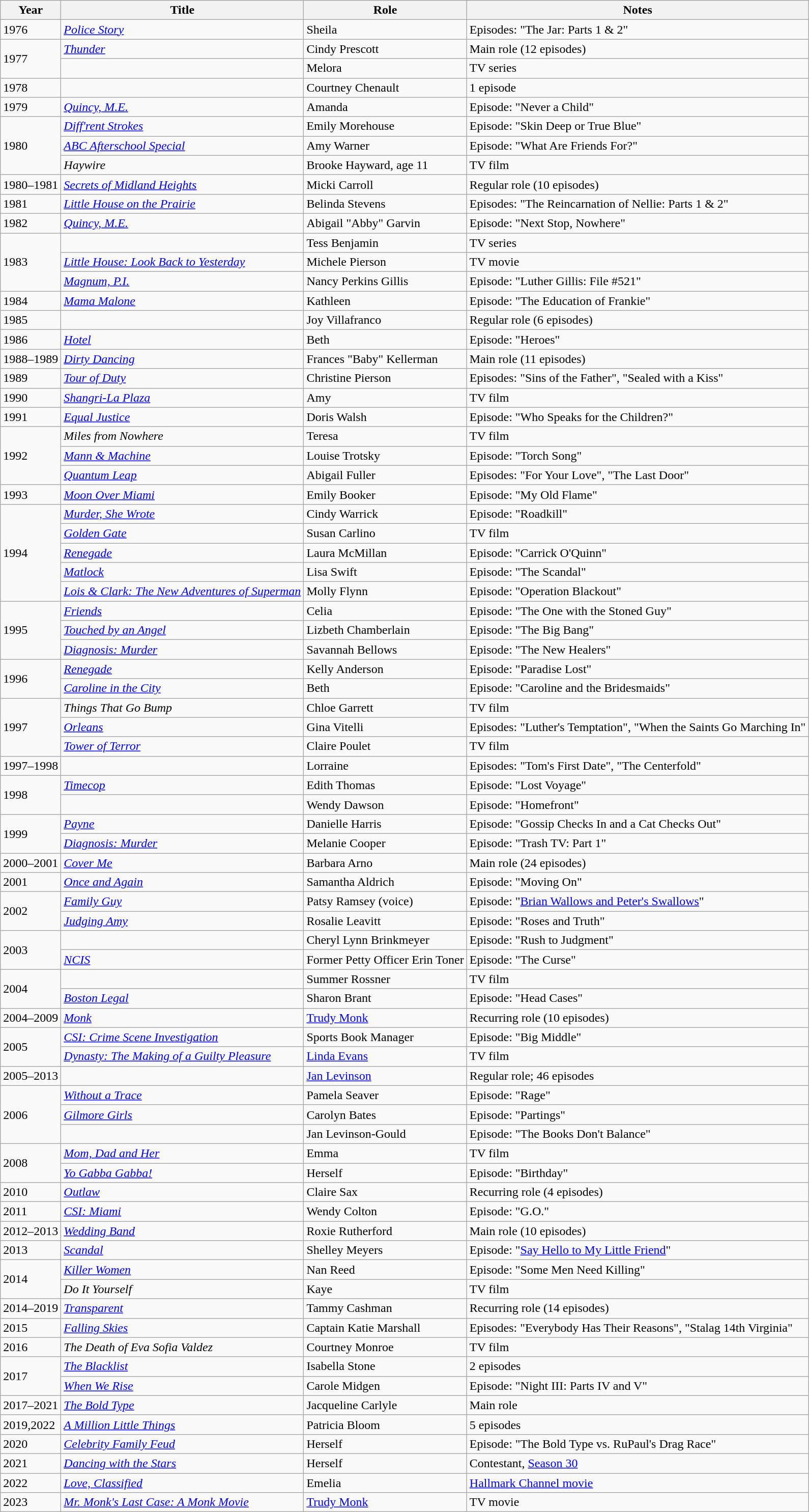<table class="wikitable sortable">
<tr>
<th>Year</th>
<th>Title</th>
<th>Role</th>
<th class="unsortable">Notes</th>
</tr>
<tr>
<td>1976</td>
<td><em><a href='#'>Police Story</a></em></td>
<td>Sheila</td>
<td>Episodes: "The Jar: Parts 1 & 2"</td>
</tr>
<tr>
<td rowspan="2">1977</td>
<td><em><a href='#'>Thunder</a></em></td>
<td>Cindy Prescott</td>
<td>Main role (12 episodes)</td>
</tr>
<tr>
<td><em></em></td>
<td>Melora</td>
<td>TV series</td>
</tr>
<tr>
<td>1978</td>
<td><em></em></td>
<td>Courtney Chenault</td>
<td>1 episode</td>
</tr>
<tr>
<td>1979</td>
<td><em><a href='#'>Quincy, M.E.</a></em></td>
<td>Amanda</td>
<td>Episode: "Never a Child"</td>
</tr>
<tr>
<td rowspan="3">1980</td>
<td><em><a href='#'>Diff'rent Strokes</a></em></td>
<td>Emily Morehouse</td>
<td>Episode: "Skin Deep or True Blue"</td>
</tr>
<tr>
<td><em><a href='#'>ABC Afterschool Special</a></em></td>
<td>Amy Warner</td>
<td>Episode: "What Are Friends For?"</td>
</tr>
<tr>
<td><em>Haywire</em></td>
<td>Brooke Hayward, age 11</td>
<td>TV film</td>
</tr>
<tr>
<td>1980–1981</td>
<td><em><a href='#'>Secrets of Midland Heights</a></em></td>
<td>Micki Carroll</td>
<td>Regular role (10 episodes)</td>
</tr>
<tr>
<td>1981</td>
<td><em><a href='#'>Little House on the Prairie</a></em></td>
<td>Belinda Stevens</td>
<td>Episodes: "The Reincarnation of Nellie: Parts 1 & 2"</td>
</tr>
<tr>
<td>1982</td>
<td><em><a href='#'>Quincy, M.E.</a></em></td>
<td>Abigail "Abby" Garvin</td>
<td>Episode: "Next Stop, Nowhere"</td>
</tr>
<tr>
<td rowspan="3">1983</td>
<td><em></em></td>
<td>Tess Benjamin</td>
<td>TV series</td>
</tr>
<tr>
<td><em><a href='#'>Little House: Look Back to Yesterday</a></em></td>
<td>Michele Pierson</td>
<td>TV movie</td>
</tr>
<tr>
<td><em><a href='#'>Magnum, P.I.</a></em></td>
<td>Nancy Perkins Gillis</td>
<td>Episode: "Luther Gillis: File #521"</td>
</tr>
<tr>
<td>1984</td>
<td><em><a href='#'>Mama Malone</a></em></td>
<td>Kathleen</td>
<td>Episode: "The Education of Frankie"</td>
</tr>
<tr>
<td>1985</td>
<td><em></em></td>
<td>Joy Villafranco</td>
<td>Regular role (6 episodes)</td>
</tr>
<tr>
<td>1986</td>
<td><em><a href='#'>Hotel</a></em></td>
<td>Beth</td>
<td>Episode: "Heroes"</td>
</tr>
<tr>
<td>1988–1989</td>
<td><em><a href='#'>Dirty Dancing</a></em></td>
<td>Frances "Baby" Kellerman</td>
<td>Main role (11 episodes)</td>
</tr>
<tr>
<td>1989</td>
<td><em><a href='#'>Tour of Duty</a></em></td>
<td>Christine Pierson</td>
<td>Episodes: "Sins of the Father", "Sealed with a Kiss"</td>
</tr>
<tr>
<td>1990</td>
<td><em><a href='#'>Shangri-La Plaza</a></em></td>
<td>Amy</td>
<td>TV film</td>
</tr>
<tr>
<td>1991</td>
<td><em><a href='#'>Equal Justice</a></em></td>
<td>Doris Walsh</td>
<td>Episode: "Who Speaks for the Children?"</td>
</tr>
<tr>
<td rowspan="3">1992</td>
<td><em>Miles from Nowhere</em></td>
<td>Teresa</td>
<td>TV film</td>
</tr>
<tr>
<td><em><a href='#'>Mann & Machine</a></em></td>
<td>Louise Trotsky</td>
<td>Episode: "Torch Song"</td>
</tr>
<tr>
<td><em><a href='#'>Quantum Leap</a></em></td>
<td>Abigail Fuller</td>
<td>Episodes: "For Your Love", "The Last Door"</td>
</tr>
<tr>
<td>1993</td>
<td><em><a href='#'>Moon Over Miami</a></em></td>
<td>Emily Booker</td>
<td>Episode: "My Old Flame"</td>
</tr>
<tr>
<td rowspan="5">1994</td>
<td><em><a href='#'>Murder, She Wrote</a></em></td>
<td>Cindy Warrick</td>
<td>Episode: "Roadkill"</td>
</tr>
<tr>
<td><em><a href='#'>Golden Gate</a></em></td>
<td>Susan Carlino</td>
<td>TV film</td>
</tr>
<tr>
<td><em><a href='#'>Renegade</a></em></td>
<td>Laura McMillan</td>
<td>Episode: "Carrick O'Quinn"</td>
</tr>
<tr>
<td><em><a href='#'>Matlock</a></em></td>
<td>Lisa Swift</td>
<td>Episode: "The Scandal"</td>
</tr>
<tr>
<td><em><a href='#'>Lois & Clark: The New Adventures of Superman</a></em></td>
<td>Molly Flynn</td>
<td>Episode: "Operation Blackout"</td>
</tr>
<tr>
<td rowspan="3">1995</td>
<td><em><a href='#'>Friends</a></em></td>
<td>Celia</td>
<td>Episode: "The One with the Stoned Guy"</td>
</tr>
<tr>
<td><em><a href='#'>Touched by an Angel</a></em></td>
<td>Lizbeth Chamberlain</td>
<td>Episode: "The Big Bang"</td>
</tr>
<tr>
<td><em><a href='#'>Diagnosis: Murder</a></em></td>
<td>Savannah Bellows</td>
<td>Episode: "The New Healers"</td>
</tr>
<tr>
<td rowspan="2">1996</td>
<td><em><a href='#'>Renegade</a></em></td>
<td>Kelly Anderson</td>
<td>Episode: "Paradise Lost"</td>
</tr>
<tr>
<td><em><a href='#'>Caroline in the City</a></em></td>
<td>Beth</td>
<td>Episode: "Caroline and the Bridesmaids"</td>
</tr>
<tr>
<td rowspan="3">1997</td>
<td><em>Things That Go Bump</em></td>
<td>Chloe Garrett</td>
<td>TV film</td>
</tr>
<tr>
<td><em><a href='#'>Orleans</a></em></td>
<td>Gina Vitelli</td>
<td>Episodes: "Luther's Temptation", "When the Saints Go Marching In"</td>
</tr>
<tr>
<td><em><a href='#'>Tower of Terror</a></em></td>
<td>Claire Poulet</td>
<td>TV film</td>
</tr>
<tr>
<td>1997–1998</td>
<td><em></em></td>
<td>Lorraine</td>
<td>Episodes: "Tom's First Date", "The Centerfold"</td>
</tr>
<tr>
<td rowspan="2">1998</td>
<td><em><a href='#'>Timecop</a></em></td>
<td>Edith Thomas</td>
<td>Episode: "Lost Voyage"</td>
</tr>
<tr>
<td><em></em></td>
<td>Wendy Dawson</td>
<td>Episode: "Homefront"</td>
</tr>
<tr>
<td rowspan="2">1999</td>
<td><em><a href='#'>Payne</a></em></td>
<td>Danielle Harris</td>
<td>Episode: "Gossip Checks In and a Cat Checks Out"</td>
</tr>
<tr>
<td><em><a href='#'>Diagnosis: Murder</a></em></td>
<td>Melanie Cooper</td>
<td>Episode: "Trash TV: Part 1"</td>
</tr>
<tr>
<td>2000–2001</td>
<td><em><a href='#'>Cover Me</a></em></td>
<td>Barbara Arno</td>
<td>Main role (24 episodes)</td>
</tr>
<tr>
<td>2001</td>
<td><em><a href='#'>Once and Again</a></em></td>
<td>Samantha Aldrich</td>
<td>Episode: "Moving On"</td>
</tr>
<tr>
<td rowspan="2">2002</td>
<td><em><a href='#'>Family Guy</a></em></td>
<td>Patsy Ramsey (voice)</td>
<td>Episode: "<a href='#'>Brian Wallows and Peter's Swallows</a>"</td>
</tr>
<tr>
<td><em><a href='#'>Judging Amy</a></em></td>
<td>Rosalie Leavitt</td>
<td>Episode: "Roses and Truth"</td>
</tr>
<tr>
<td rowspan="2">2003</td>
<td><em></em></td>
<td>Cheryl Lynn Brinkmeyer</td>
<td>Episode: "Rush to Judgment"</td>
</tr>
<tr>
<td><em><a href='#'>NCIS</a></em></td>
<td>Former Petty Officer Erin Toner</td>
<td>Episode: "The Curse"</td>
</tr>
<tr>
<td rowspan="2">2004</td>
<td><em></em></td>
<td>Summer Rossner</td>
<td>TV film</td>
</tr>
<tr>
<td><em><a href='#'>Boston Legal</a></em></td>
<td>Sharon Brant</td>
<td>Episode: "Head Cases"</td>
</tr>
<tr>
<td>2004–2009</td>
<td><em><a href='#'>Monk</a></em></td>
<td><a href='#'>Trudy Monk</a></td>
<td>Recurring role (10 episodes)</td>
</tr>
<tr>
<td rowspan="2">2005</td>
<td><em><a href='#'>CSI: Crime Scene Investigation</a></em></td>
<td>Sports Book Manager</td>
<td>Episode: "Big Middle"</td>
</tr>
<tr>
<td><em><a href='#'>Dynasty: The Making of a Guilty Pleasure</a></em></td>
<td><a href='#'>Linda Evans</a></td>
<td>TV film</td>
</tr>
<tr>
<td>2005–2013</td>
<td><em></em></td>
<td><a href='#'>Jan Levinson</a></td>
<td>Regular role; 46 episodes</td>
</tr>
<tr>
<td rowspan="3">2006</td>
<td><em><a href='#'>Without a Trace</a></em></td>
<td>Pamela Seaver</td>
<td>Episode: "Rage"</td>
</tr>
<tr>
<td><em><a href='#'>Gilmore Girls</a></em></td>
<td>Carolyn Bates</td>
<td>Episode: "Partings"</td>
</tr>
<tr>
<td><em></em></td>
<td>Jan Levinson-Gould</td>
<td>Episode: "The Books Don't Balance"</td>
</tr>
<tr>
<td rowspan="2">2008</td>
<td><em><a href='#'>Mom, Dad and Her</a></em></td>
<td>Emma</td>
<td>TV film</td>
</tr>
<tr>
<td><em><a href='#'>Yo Gabba Gabba!</a></em></td>
<td>Herself</td>
<td>Episode: "Birthday"</td>
</tr>
<tr>
<td>2010</td>
<td><em><a href='#'>Outlaw</a></em></td>
<td>Claire Sax</td>
<td>Recurring role (4 episodes)</td>
</tr>
<tr>
<td>2011</td>
<td><em><a href='#'>CSI: Miami</a></em></td>
<td>Wendy Colton</td>
<td>Episode: "G.O."</td>
</tr>
<tr>
<td>2012–2013</td>
<td><em><a href='#'>Wedding Band</a></em></td>
<td>Roxie Rutherford</td>
<td>Main role (10 episodes)</td>
</tr>
<tr>
<td>2013</td>
<td><em><a href='#'>Scandal</a></em></td>
<td>Shelley Meyers</td>
<td>Episode: "<a href='#'>Say Hello to My Little Friend</a>"</td>
</tr>
<tr>
<td rowspan="2">2014</td>
<td><em><a href='#'>Killer Women</a></em></td>
<td>Nan Reed</td>
<td>Episode: "Some Men Need Killing"</td>
</tr>
<tr>
<td><em>Do It Yourself</em></td>
<td>Kaye</td>
<td>TV film</td>
</tr>
<tr>
<td>2014–2019</td>
<td><em><a href='#'>Transparent</a></em></td>
<td>Tammy Cashman</td>
<td>Recurring role (14 episodes)</td>
</tr>
<tr>
<td>2015</td>
<td><em><a href='#'>Falling Skies</a></em></td>
<td>Captain Katie Marshall</td>
<td>Episodes: "Everybody Has Their Reasons", "Stalag 14th Virginia"</td>
</tr>
<tr>
<td>2016</td>
<td><em>The Death of Eva Sofia Valdez </em></td>
<td>Courtney Monroe</td>
<td>TV film</td>
</tr>
<tr>
<td rowspan="2">2017</td>
<td><em><a href='#'>The Blacklist</a></em></td>
<td>Isabella Stone</td>
<td>2 episodes</td>
</tr>
<tr>
<td><em><a href='#'>When We Rise</a></em></td>
<td>Carole Midgen</td>
<td>Episode: "Night III: Parts IV and V"</td>
</tr>
<tr>
<td>2017–2021</td>
<td><em><a href='#'>The Bold Type</a></em></td>
<td>Jacqueline Carlyle</td>
<td>Main role</td>
</tr>
<tr>
<td>2019,2022</td>
<td><em><a href='#'>A Million Little Things</a></em></td>
<td>Patricia Bloom</td>
<td>5 episodes</td>
</tr>
<tr>
<td>2020</td>
<td><em><a href='#'>Celebrity Family Feud</a></em></td>
<td>Herself</td>
<td>Episode: "The Bold Type vs. RuPaul's Drag Race"</td>
</tr>
<tr>
<td>2021</td>
<td><em><a href='#'>Dancing with the Stars</a></em></td>
<td>Herself</td>
<td>Contestant, <a href='#'>Season 30</a></td>
</tr>
<tr>
<td>2022</td>
<td><em><a href='#'>Love, Classified</a></em></td>
<td>Emelia</td>
<td><a href='#'>Hallmark Channel movie</a></td>
</tr>
<tr>
<td>2023</td>
<td><em><a href='#'>Mr. Monk's Last Case: A Monk Movie</a></em></td>
<td><a href='#'>Trudy Monk</a></td>
<td>TV movie</td>
</tr>
</table>
